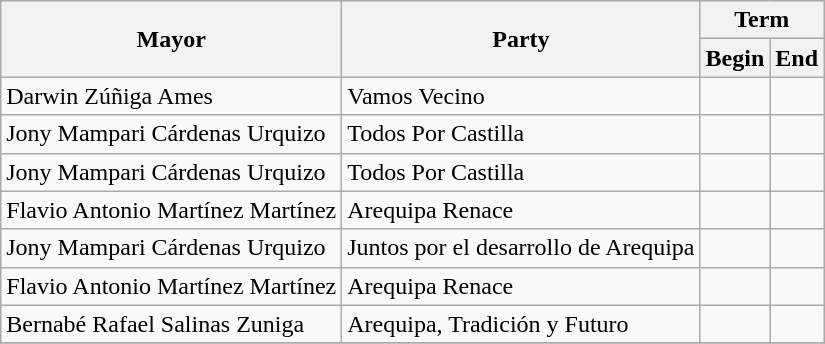<table class="wikitable" style_"font-size:85%>
<tr bgcolor="#ececec">
<th rowspan=2>Mayor</th>
<th rowspan=2>Party</th>
<th colspan=2>Term</th>
</tr>
<tr>
<th>Begin</th>
<th>End</th>
</tr>
<tr>
<td>Darwin Zúñiga Ames</td>
<td>Vamos Vecino</td>
<td></td>
<td></td>
</tr>
<tr>
<td>Jony Mampari Cárdenas Urquizo</td>
<td>Todos Por Castilla</td>
<td></td>
<td></td>
</tr>
<tr>
<td>Jony Mampari Cárdenas Urquizo</td>
<td>Todos Por Castilla</td>
<td></td>
<td></td>
</tr>
<tr>
<td>Flavio Antonio Martínez Martínez</td>
<td>Arequipa Renace</td>
<td></td>
<td></td>
</tr>
<tr>
<td>Jony Mampari Cárdenas Urquizo</td>
<td>Juntos por el desarrollo de Arequipa</td>
<td></td>
<td></td>
</tr>
<tr>
<td>Flavio Antonio Martínez Martínez</td>
<td>Arequipa Renace</td>
<td></td>
<td></td>
</tr>
<tr>
<td>Bernabé Rafael Salinas Zuniga</td>
<td>Arequipa, Tradición y Futuro</td>
<td></td>
<td></td>
</tr>
<tr>
</tr>
</table>
